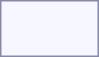<table style="border:1px solid #8888aa; background-color:#f7f8ff; padding:5px; font-size:95%; margin: 0px 12px 12px 0px;">
<tr style="text-align:center;">
<td rowspan=2><strong></strong></td>
<td colspan=6></td>
<td colspan=2></td>
<td colspan=2></td>
<td colspan=6></td>
<td colspan=3></td>
<td colspan=3></td>
<td colspan=2></td>
<td colspan=2></td>
<td colspan=2></td>
<td colspan=6></td>
<td colspan=1></td>
<td colspan=1></td>
</tr>
<tr style="text-align:center;">
<td colspan=6></td>
<td colspan=2></td>
<td colspan=2></td>
<td colspan=6></td>
<td colspan=3></td>
<td colspan=3></td>
<td colspan=2></td>
<td colspan=2></td>
<td colspan=2></td>
<td colspan=6></td>
<td colspan=1></td>
<td colspan=1></td>
</tr>
<tr style="text-align:center;">
<td rowspan=2><strong></strong></td>
<td colspan=6></td>
<td colspan=2></td>
<td colspan=2></td>
<td colspan=6></td>
<td colspan=3></td>
<td colspan=3></td>
<td colspan=2></td>
<td colspan=2></td>
<td colspan=2></td>
<td colspan=6></td>
<td colspan=1></td>
<td colspan=1></td>
</tr>
<tr style="text-align:center;">
<td colspan=6></td>
<td colspan=2></td>
<td colspan=2></td>
<td colspan=6></td>
<td colspan=3></td>
<td colspan=3></td>
<td colspan=2></td>
<td colspan=2></td>
<td colspan=2></td>
<td colspan=6></td>
<td colspan=1></td>
<td colspan=1></td>
</tr>
<tr style="text-align:center;">
<td rowspan=2><strong></strong></td>
<td colspan=6></td>
<td colspan=2></td>
<td colspan=2></td>
<td colspan=6></td>
<td colspan=3></td>
<td colspan=3></td>
<td colspan=2></td>
<td colspan=2></td>
<td colspan=2></td>
<td colspan=6></td>
<td colspan=1></td>
<td colspan=1></td>
</tr>
<tr style="text-align:center;">
<td colspan=6></td>
<td colspan=2></td>
<td colspan=2></td>
<td colspan=6></td>
<td colspan=3></td>
<td colspan=3></td>
<td colspan=2></td>
<td colspan=2></td>
<td colspan=2></td>
<td colspan=6></td>
<td colspan=1></td>
<td colspan=1></td>
</tr>
</table>
